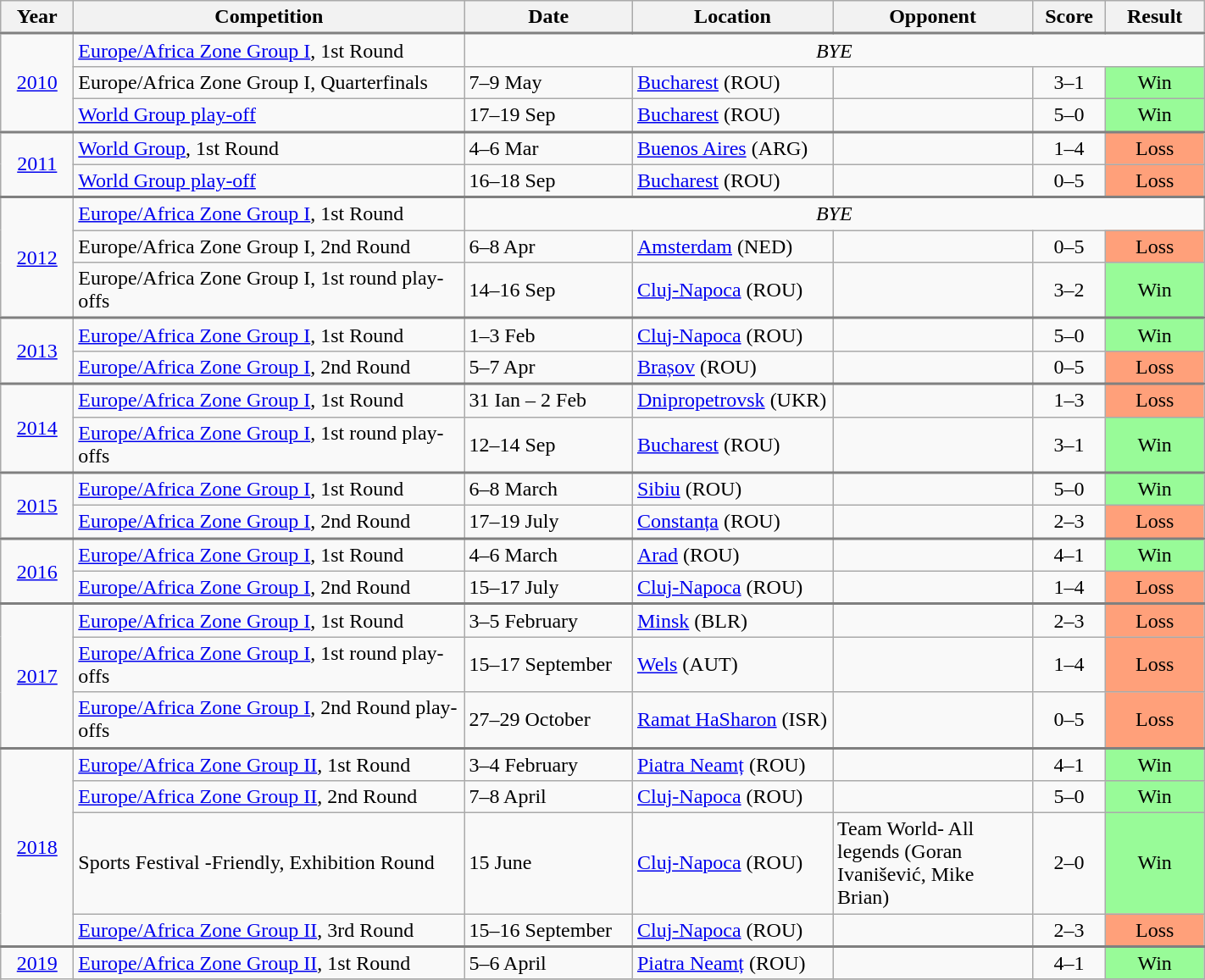<table class="wikitable">
<tr>
<th width="50">Year</th>
<th width="300">Competition</th>
<th width="125">Date</th>
<th width="150">Location</th>
<th width="150">Opponent</th>
<th width="50">Score</th>
<th width="70">Result</th>
</tr>
<tr style="border-top:2px solid gray;">
<td align="center" rowspan="3"><a href='#'>2010</a></td>
<td><a href='#'>Europe/Africa Zone Group I</a>, 1st Round</td>
<td colspan="5" align="center"><em>BYE</em></td>
</tr>
<tr>
<td>Europe/Africa Zone Group I, Quarterfinals</td>
<td>7–9 May</td>
<td><a href='#'>Bucharest</a> (ROU)</td>
<td></td>
<td align="center">3–1</td>
<td align="center" bgcolor="#98FB98">Win</td>
</tr>
<tr>
<td><a href='#'>World Group play-off</a></td>
<td>17–19 Sep</td>
<td><a href='#'>Bucharest</a> (ROU)</td>
<td></td>
<td align="center">5–0</td>
<td align="center" bgcolor="#98FB98">Win</td>
</tr>
<tr style="border-top:2px solid gray;">
<td align="center" rowspan="2"><a href='#'>2011</a></td>
<td><a href='#'>World Group</a>, 1st Round</td>
<td>4–6 Mar</td>
<td><a href='#'>Buenos Aires</a> (ARG)</td>
<td></td>
<td align="center">1–4</td>
<td align="center" bgcolor="#FFA07A">Loss</td>
</tr>
<tr>
<td><a href='#'>World Group play-off</a></td>
<td>16–18 Sep</td>
<td><a href='#'>Bucharest</a> (ROU)</td>
<td></td>
<td align="center">0–5</td>
<td align="center" bgcolor="#FFA07A">Loss</td>
</tr>
<tr style="border-top:2px solid gray;">
<td align="center" rowspan="3"><a href='#'>2012</a></td>
<td><a href='#'>Europe/Africa Zone Group I</a>, 1st Round</td>
<td colspan="5" align="center"><em>BYE</em></td>
</tr>
<tr>
<td>Europe/Africa Zone Group I, 2nd Round</td>
<td>6–8 Apr</td>
<td><a href='#'>Amsterdam</a> (NED)</td>
<td></td>
<td align="center">0–5</td>
<td align="center" bgcolor="#FFA07A">Loss</td>
</tr>
<tr>
<td>Europe/Africa Zone Group I, 1st round play-offs</td>
<td>14–16 Sep</td>
<td><a href='#'>Cluj-Napoca</a> (ROU)</td>
<td></td>
<td align="center">3–2</td>
<td align="center" bgcolor="#98FB98">Win</td>
</tr>
<tr style="border-top:2px solid gray;">
<td align="center" rowspan="2"><a href='#'>2013</a></td>
<td><a href='#'>Europe/Africa Zone Group I</a>, 1st Round</td>
<td>1–3 Feb</td>
<td><a href='#'>Cluj-Napoca</a> (ROU)</td>
<td></td>
<td align="center">5–0</td>
<td align="center" bgcolor="#98FB98">Win</td>
</tr>
<tr>
<td><a href='#'>Europe/Africa Zone Group I</a>, 2nd Round</td>
<td>5–7 Apr</td>
<td><a href='#'>Brașov</a> (ROU)</td>
<td></td>
<td align="center">0–5</td>
<td align="center" bgcolor="#FFA07A">Loss</td>
</tr>
<tr style="border-top:2px solid gray;">
<td align="center" rowspan="2"><a href='#'>2014</a></td>
<td><a href='#'>Europe/Africa Zone Group I</a>, 1st Round</td>
<td>31 Ian – 2 Feb</td>
<td><a href='#'>Dnipropetrovsk</a> (UKR)</td>
<td></td>
<td align="center">1–3</td>
<td align="center" bgcolor="#FFA07A">Loss</td>
</tr>
<tr>
<td><a href='#'>Europe/Africa Zone Group I</a>, 1st round play-offs</td>
<td>12–14 Sep</td>
<td><a href='#'>Bucharest</a> (ROU)</td>
<td></td>
<td align="center">3–1</td>
<td align="center" bgcolor="#98FB98">Win</td>
</tr>
<tr style="border-top:2px solid gray;">
<td align="center" rowspan="2"><a href='#'>2015</a></td>
<td><a href='#'>Europe/Africa Zone Group I</a>, 1st Round</td>
<td>6–8 March</td>
<td><a href='#'>Sibiu</a> (ROU)</td>
<td></td>
<td align="center">5–0</td>
<td align="center" bgcolor="#98FB98">Win</td>
</tr>
<tr>
<td><a href='#'>Europe/Africa Zone Group I</a>, 2nd Round</td>
<td>17–19 July</td>
<td><a href='#'>Constanța</a> (ROU)</td>
<td></td>
<td align="center">2–3</td>
<td align="center" bgcolor="#FFA07A">Loss</td>
</tr>
<tr style="border-top:2px solid gray;">
<td align="center" rowspan="2"><a href='#'>2016</a></td>
<td><a href='#'>Europe/Africa Zone Group I</a>, 1st Round</td>
<td>4–6 March</td>
<td><a href='#'>Arad</a> (ROU)</td>
<td></td>
<td align="center">4–1</td>
<td align="center" bgcolor="#98FB98">Win</td>
</tr>
<tr>
<td><a href='#'>Europe/Africa Zone Group I</a>, 2nd Round</td>
<td>15–17 July</td>
<td><a href='#'>Cluj-Napoca</a> (ROU)</td>
<td></td>
<td align="center">1–4</td>
<td align="center" bgcolor="#FFA07A">Loss</td>
</tr>
<tr style="border-top:2px solid gray;">
<td align="center" rowspan="3"><a href='#'>2017</a></td>
<td><a href='#'>Europe/Africa Zone Group I</a>, 1st Round</td>
<td>3–5 February</td>
<td><a href='#'>Minsk</a> (BLR)</td>
<td></td>
<td align="center">2–3</td>
<td align="center" bgcolor="#FFA07A">Loss</td>
</tr>
<tr>
<td><a href='#'>Europe/Africa Zone Group I</a>, 1st round play-offs</td>
<td>15–17 September</td>
<td><a href='#'>Wels</a> (AUT)</td>
<td></td>
<td align="center">1–4</td>
<td align="center" bgcolor="#FFA07A">Loss</td>
</tr>
<tr>
<td><a href='#'>Europe/Africa Zone Group I</a>, 2nd Round play-offs</td>
<td>27–29 October</td>
<td><a href='#'>Ramat HaSharon</a> (ISR)</td>
<td></td>
<td align="center">0–5</td>
<td align="center" bgcolor="#FFA07A">Loss</td>
</tr>
<tr style="border-top:2px solid gray;">
<td align="center" rowspan="4"><a href='#'>2018</a></td>
<td><a href='#'>Europe/Africa Zone Group II</a>, 1st Round</td>
<td>3–4 February</td>
<td><a href='#'>Piatra Neamț</a> (ROU)</td>
<td></td>
<td align="center">4–1</td>
<td align="center" bgcolor="#98FB98">Win</td>
</tr>
<tr>
<td><a href='#'>Europe/Africa Zone Group II</a>, 2nd Round</td>
<td>7–8 April</td>
<td><a href='#'>Cluj-Napoca</a> (ROU)</td>
<td></td>
<td align="center">5–0</td>
<td align="center" bgcolor="#98FB98">Win</td>
</tr>
<tr>
<td>Sports Festival -Friendly, Exhibition Round</td>
<td>15 June</td>
<td><a href='#'>Cluj-Napoca</a> (ROU)</td>
<td>Team World- All legends (Goran Ivanišević, Mike Brian)</td>
<td align="center">2–0</td>
<td align="center" bgcolor="#98FB98">Win</td>
</tr>
<tr>
<td><a href='#'>Europe/Africa Zone Group II</a>, 3rd Round</td>
<td>15–16 September</td>
<td><a href='#'>Cluj-Napoca</a> (ROU)</td>
<td></td>
<td align="center">2–3</td>
<td align="center" bgcolor="#FFA07A">Loss</td>
</tr>
<tr style="border-top:2px solid gray;">
<td align="center" rowspan="2"><a href='#'>2019</a></td>
<td><a href='#'>Europe/Africa Zone Group II</a>, 1st Round</td>
<td>5–6 April</td>
<td><a href='#'>Piatra Neamț</a> (ROU)</td>
<td></td>
<td align="center">4–1</td>
<td align="center" bgcolor="#98FB98">Win</td>
</tr>
<tr>
</tr>
</table>
